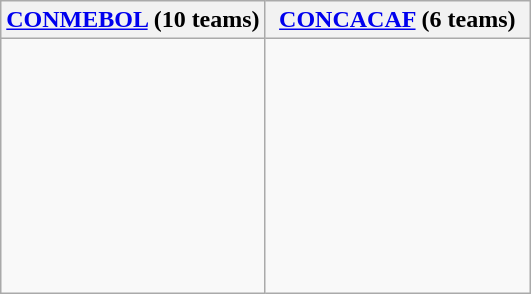<table class="wikitable">
<tr>
<th width=50%><a href='#'>CONMEBOL</a> (10 teams)</th>
<th width=50%><a href='#'>CONCACAF</a> (6 teams)</th>
</tr>
<tr valign="top">
<td><br><br><br> <br><br><br><br><br><br></td>
<td> <br> <br> <br> <br> <br> </td>
</tr>
</table>
